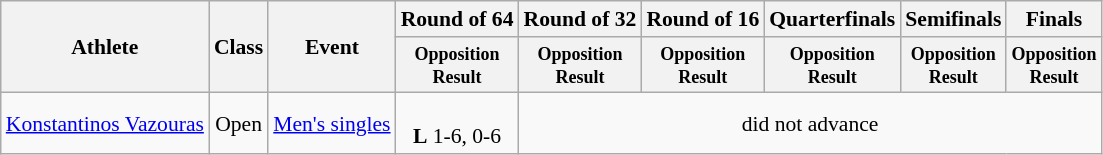<table class=wikitable style="font-size:90%">
<tr>
<th rowspan="2">Athlete</th>
<th rowspan="2">Class</th>
<th rowspan="2">Event</th>
<th>Round of 64</th>
<th>Round of 32</th>
<th>Round of 16</th>
<th>Quarterfinals</th>
<th>Semifinals</th>
<th>Finals</th>
</tr>
<tr>
<th style="line-height:1em"><small>Opposition<br>Result</small></th>
<th style="line-height:1em"><small>Opposition<br>Result</small></th>
<th style="line-height:1em"><small>Opposition<br>Result</small></th>
<th style="line-height:1em"><small>Opposition<br>Result</small></th>
<th style="line-height:1em"><small>Opposition<br>Result</small></th>
<th style="line-height:1em"><small>Opposition<br>Result</small></th>
</tr>
<tr>
<td><a href='#'>Konstantinos Vazouras</a></td>
<td style="text-align:center;">Open</td>
<td><a href='#'>Men's singles</a></td>
<td style="text-align:center;"><br><strong>L</strong> 1-6, 0-6</td>
<td style="text-align:center;" colspan="5">did not advance</td>
</tr>
</table>
